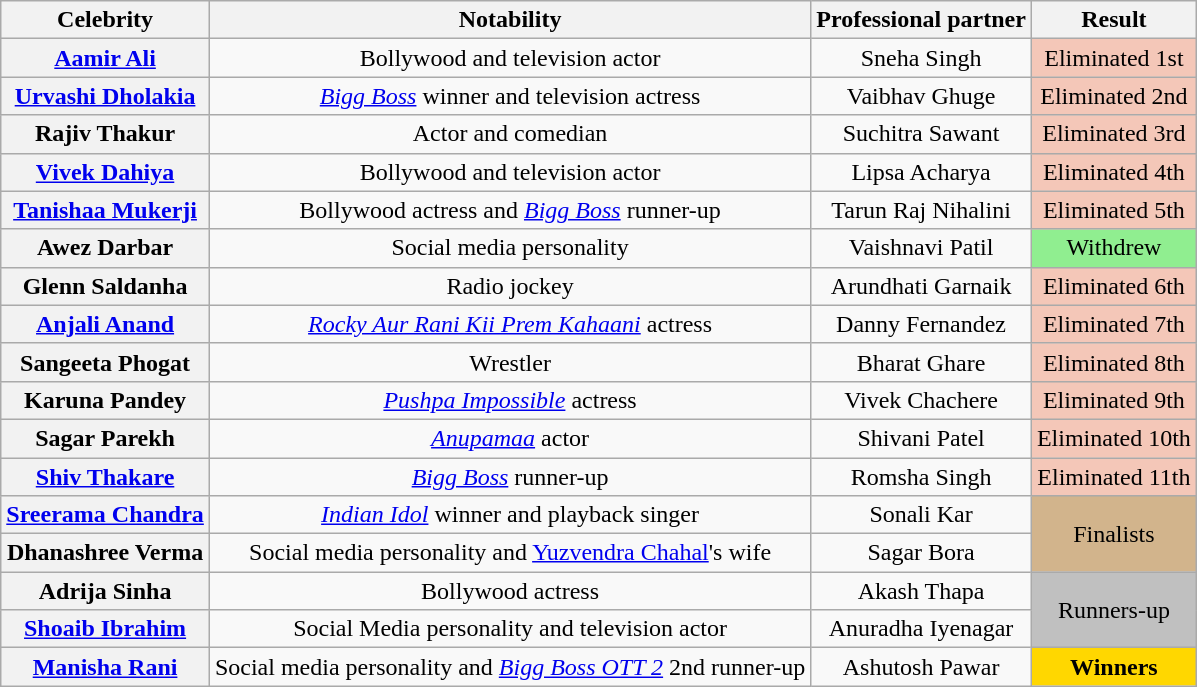<table class="wikitable" style="text-align:center;">
<tr>
<th>Celebrity</th>
<th><strong>Notability</strong></th>
<th>Professional partner</th>
<th>Result</th>
</tr>
<tr>
<th><a href='#'>Aamir Ali</a></th>
<td>Bollywood and television actor</td>
<td>Sneha Singh</td>
<td style="background:#f4c7b8">Eliminated 1st</td>
</tr>
<tr>
<th><a href='#'>Urvashi Dholakia</a></th>
<td><a href='#'><em>Bigg Boss</em></a> winner and television actress</td>
<td>Vaibhav Ghuge</td>
<td style="background:#f4c7b8">Eliminated 2nd</td>
</tr>
<tr>
<th>Rajiv Thakur</th>
<td>Actor and comedian</td>
<td>Suchitra Sawant</td>
<td style="background:#f4c7b8">Eliminated 3rd</td>
</tr>
<tr>
<th><a href='#'>Vivek Dahiya</a></th>
<td>Bollywood and television actor</td>
<td>Lipsa Acharya</td>
<td style="background:#f4c7b8">Eliminated 4th</td>
</tr>
<tr>
<th><a href='#'>Tanishaa Mukerji</a></th>
<td>Bollywood actress and <a href='#'><em>Bigg Boss</em></a> runner-up</td>
<td>Tarun Raj Nihalini</td>
<td style="background:#f4c7b8">Eliminated 5th</td>
</tr>
<tr>
<th>Awez Darbar </th>
<td>Social media personality</td>
<td>Vaishnavi Patil</td>
<td bgcolor=lightgreen>Withdrew</td>
</tr>
<tr>
<th>Glenn Saldanha </th>
<td>Radio jockey</td>
<td>Arundhati Garnaik</td>
<td style="background:#f4c7b8">Eliminated 6th</td>
</tr>
<tr>
<th><a href='#'>Anjali Anand</a></th>
<td><em><a href='#'>Rocky Aur Rani Kii Prem Kahaani</a></em> actress</td>
<td>Danny Fernandez</td>
<td style="background:#f4c7b8">Eliminated 7th</td>
</tr>
<tr>
<th>Sangeeta Phogat</th>
<td>Wrestler</td>
<td>Bharat Ghare</td>
<td style="background:#f4c7b8">Eliminated 8th</td>
</tr>
<tr>
<th>Karuna Pandey</th>
<td><em><a href='#'>Pushpa Impossible</a></em> actress</td>
<td>Vivek Chachere</td>
<td style="background:#f4c7b8">Eliminated 9th</td>
</tr>
<tr>
<th>Sagar Parekh </th>
<td><em><a href='#'>Anupamaa</a></em> actor</td>
<td>Shivani Patel</td>
<td style="background:#f4c7b8">Eliminated 10th</td>
</tr>
<tr>
<th><a href='#'>Shiv Thakare</a></th>
<td><a href='#'><em>Bigg Boss</em></a> runner-up</td>
<td>Romsha Singh</td>
<td style="background:#f4c7b8">Eliminated 11th</td>
</tr>
<tr>
<th><a href='#'>Sreerama Chandra</a></th>
<td><a href='#'><em>Indian Idol</em></a> winner and playback singer</td>
<td>Sonali Kar</td>
<td rowspan="2" bgcolor="tan">Finalists</td>
</tr>
<tr>
<th>Dhanashree Verma </th>
<td>Social media personality and <a href='#'>Yuzvendra Chahal</a>'s wife</td>
<td>Sagar Bora</td>
</tr>
<tr>
<th>Adrija Sinha</th>
<td>Bollywood actress</td>
<td>Akash Thapa</td>
<td rowspan="2" bgcolor="silver">Runners-up</td>
</tr>
<tr>
<th><a href='#'>Shoaib Ibrahim</a></th>
<td>Social Media personality and television actor</td>
<td>Anuradha Iyenagar</td>
</tr>
<tr>
<th><a href='#'>Manisha Rani</a> </th>
<td>Social media personality and <a href='#'><em>Bigg Boss OTT 2</em></a> 2nd runner-up</td>
<td>Ashutosh Pawar</td>
<td Bgcolor=gold><strong>Winners</strong></td>
</tr>
</table>
